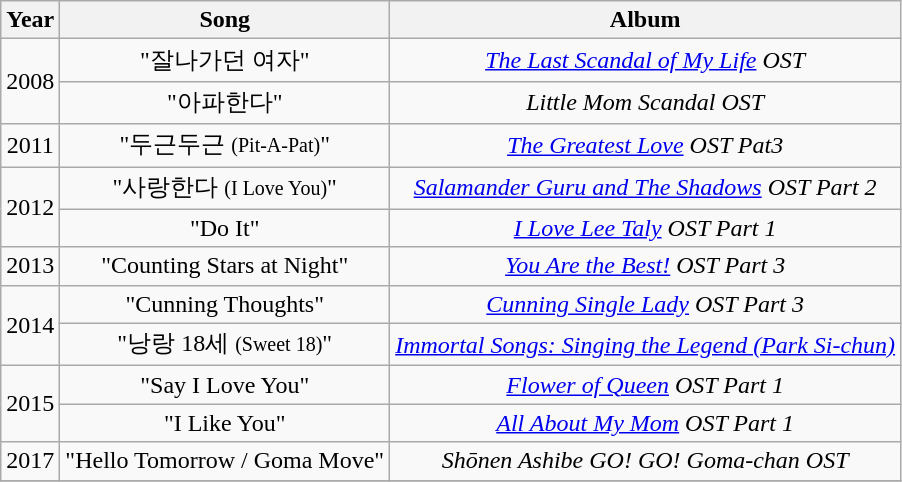<table class="wikitable plainrowheaders" style="text-align:center;">
<tr>
<th>Year</th>
<th>Song</th>
<th>Album</th>
</tr>
<tr>
<td rowspan="2">2008</td>
<td>"잘나가던 여자"</td>
<td><em><a href='#'>The Last Scandal of My Life</a> OST</em></td>
</tr>
<tr>
<td>"아파한다"</td>
<td><em>Little Mom Scandal OST</em></td>
</tr>
<tr>
<td rowspan="1">2011</td>
<td>"두근두근 <small>(Pit-A-Pat)</small>"</td>
<td><em><a href='#'>The Greatest Love</a> OST Pat3</em></td>
</tr>
<tr>
<td rowspan="2">2012</td>
<td>"사랑한다 <small>(I Love You)</small>"</td>
<td><em><a href='#'>Salamander Guru and The Shadows</a> OST Part 2</em></td>
</tr>
<tr>
<td>"Do It"</td>
<td><em><a href='#'>I Love Lee Taly</a> OST Part 1</em></td>
</tr>
<tr>
<td>2013</td>
<td>"Counting Stars at Night"</td>
<td><em><a href='#'>You Are the Best!</a> OST Part 3</em></td>
</tr>
<tr>
<td rowspan="2">2014</td>
<td>"Cunning Thoughts"</td>
<td><em><a href='#'>Cunning Single Lady</a> OST Part 3</em></td>
</tr>
<tr>
<td>"낭랑 18세 <small>(Sweet 18)</small>"</td>
<td><em><a href='#'>Immortal Songs: Singing the Legend (Park Si-chun)</a></em></td>
</tr>
<tr>
<td rowspan="2">2015</td>
<td>"Say I Love You"</td>
<td><em><a href='#'>Flower of Queen</a> OST Part 1</em></td>
</tr>
<tr>
<td>"I Like You"</td>
<td><em><a href='#'>All About My Mom</a> OST Part 1</em></td>
</tr>
<tr>
<td>2017</td>
<td>"Hello Tomorrow / Goma Move"</td>
<td><em>Shōnen Ashibe GO! GO! Goma-chan OST</em></td>
</tr>
<tr>
</tr>
</table>
